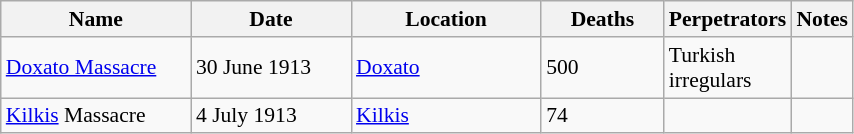<table class="sortable wikitable" style="font-size:90%;">
<tr>
<th style="width:120px;">Name</th>
<th style="width:100px;">Date</th>
<th style="width:120px;">Location</th>
<th style="width:75px;">Deaths</th>
<th style="width:75px;">Perpetrators</th>
<th class="unsortable">Notes</th>
</tr>
<tr>
<td><a href='#'>Doxato Massacre</a></td>
<td>30 June 1913</td>
<td><a href='#'>Doxato</a></td>
<td>500</td>
<td>Turkish irregulars</td>
<td></td>
</tr>
<tr>
<td><a href='#'>Kilkis</a> Massacre</td>
<td>4 July 1913</td>
<td><a href='#'>Kilkis</a></td>
<td>74</td>
<td></td>
<td></td>
</tr>
</table>
